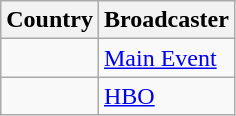<table class="wikitable">
<tr>
<th align=center>Country</th>
<th align=center>Broadcaster</th>
</tr>
<tr>
<td></td>
<td><a href='#'>Main Event</a></td>
</tr>
<tr>
<td></td>
<td><a href='#'>HBO</a></td>
</tr>
</table>
